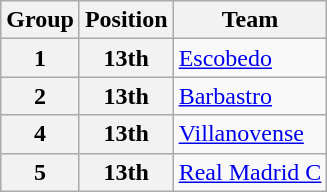<table class="wikitable">
<tr>
<th>Group</th>
<th>Position</th>
<th>Team</th>
</tr>
<tr>
<th>1</th>
<th>13th</th>
<td><a href='#'>Escobedo</a></td>
</tr>
<tr>
<th>2</th>
<th>13th</th>
<td><a href='#'>Barbastro</a></td>
</tr>
<tr>
<th>4</th>
<th>13th</th>
<td><a href='#'>Villanovense</a></td>
</tr>
<tr>
<th>5</th>
<th>13th</th>
<td><a href='#'>Real Madrid C</a></td>
</tr>
</table>
